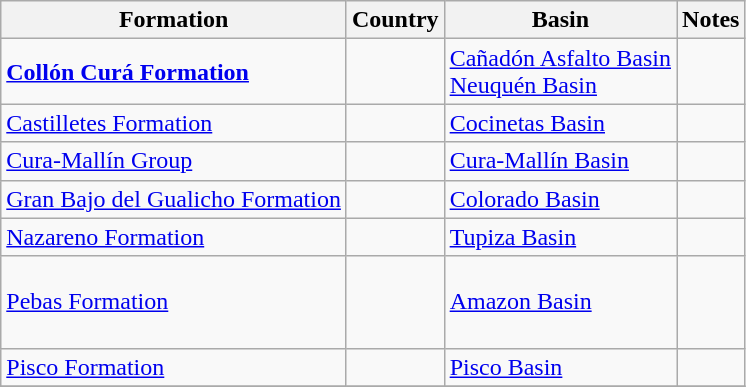<table class="wikitable sortable">
<tr>
<th>Formation<br></th>
<th>Country</th>
<th>Basin</th>
<th class=unsortable>Notes</th>
</tr>
<tr>
<td><strong><a href='#'>Collón Curá Formation</a></strong></td>
<td></td>
<td><a href='#'>Cañadón Asfalto Basin</a><br><a href='#'>Neuquén Basin</a></td>
<td></td>
</tr>
<tr>
<td><a href='#'>Castilletes Formation</a></td>
<td></td>
<td><a href='#'>Cocinetas Basin</a></td>
<td></td>
</tr>
<tr>
<td><a href='#'>Cura-Mallín Group</a></td>
<td></td>
<td><a href='#'>Cura-Mallín Basin</a></td>
<td></td>
</tr>
<tr>
<td><a href='#'>Gran Bajo del Gualicho Formation</a></td>
<td></td>
<td><a href='#'>Colorado Basin</a></td>
<td></td>
</tr>
<tr>
<td><a href='#'>Nazareno Formation</a></td>
<td></td>
<td><a href='#'>Tupiza Basin</a></td>
<td></td>
</tr>
<tr>
<td><a href='#'>Pebas Formation</a></td>
<td><br><br><br></td>
<td><a href='#'>Amazon Basin</a></td>
<td></td>
</tr>
<tr>
<td><a href='#'>Pisco Formation</a></td>
<td></td>
<td><a href='#'>Pisco Basin</a></td>
<td></td>
</tr>
<tr>
</tr>
</table>
